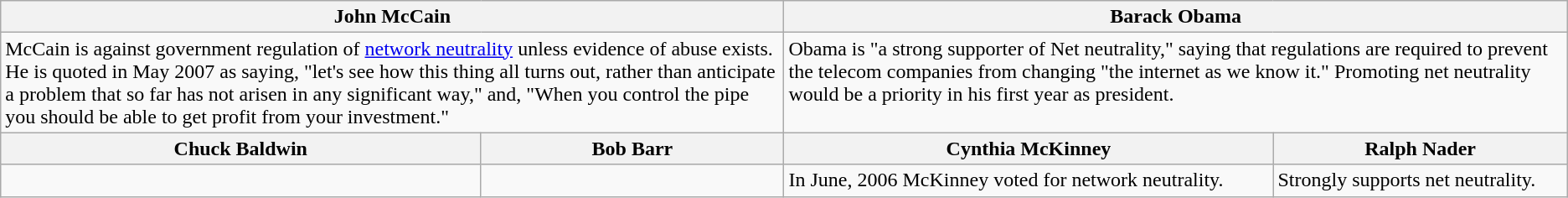<table class="wikitable">
<tr>
<th colspan="2">John McCain</th>
<th colspan="2">Barack Obama</th>
</tr>
<tr valign="top">
<td colspan="2" width="50%">McCain is against government regulation of <a href='#'>network neutrality</a> unless evidence of abuse exists. He is quoted in May 2007 as saying, "let's see how this thing all turns out, rather than anticipate a problem that so far has not arisen in any significant way," and, "When you control the pipe you should be able to get profit from your investment."</td>
<td colspan="2" width="50%">Obama is "a strong supporter of Net neutrality," saying that regulations are required to prevent the telecom companies from changing "the internet as we know it." Promoting net neutrality would be a priority in his first year as president.</td>
</tr>
<tr>
<th>Chuck Baldwin</th>
<th>Bob Barr</th>
<th>Cynthia McKinney</th>
<th>Ralph Nader</th>
</tr>
<tr valign="top">
<td></td>
<td></td>
<td>In June, 2006 McKinney voted for network neutrality.</td>
<td>Strongly supports net neutrality.</td>
</tr>
</table>
